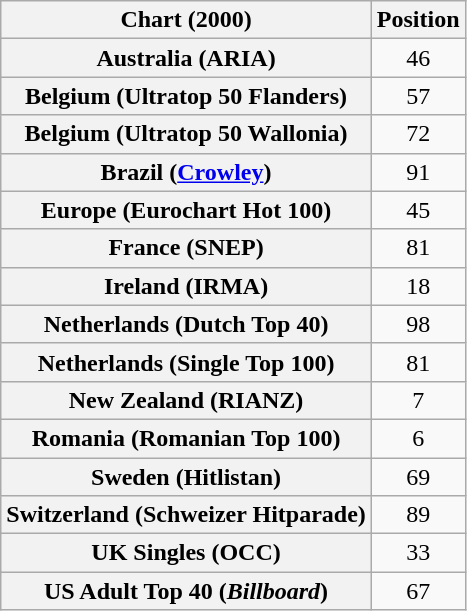<table class="wikitable sortable plainrowheaders" style="text-align:center">
<tr>
<th>Chart (2000)</th>
<th>Position</th>
</tr>
<tr>
<th scope="row">Australia (ARIA)</th>
<td>46</td>
</tr>
<tr>
<th scope="row">Belgium (Ultratop 50 Flanders)</th>
<td>57</td>
</tr>
<tr>
<th scope="row">Belgium (Ultratop 50 Wallonia)</th>
<td>72</td>
</tr>
<tr>
<th scope="row">Brazil (<a href='#'>Crowley</a>)</th>
<td>91</td>
</tr>
<tr>
<th scope="row">Europe (Eurochart Hot 100)</th>
<td>45</td>
</tr>
<tr>
<th scope="row">France (SNEP)</th>
<td>81</td>
</tr>
<tr>
<th scope="row">Ireland (IRMA)</th>
<td>18</td>
</tr>
<tr>
<th scope="row">Netherlands (Dutch Top 40)</th>
<td>98</td>
</tr>
<tr>
<th scope="row">Netherlands (Single Top 100)</th>
<td>81</td>
</tr>
<tr>
<th scope="row">New Zealand (RIANZ)</th>
<td>7</td>
</tr>
<tr>
<th scope="row">Romania (Romanian Top 100)</th>
<td>6</td>
</tr>
<tr>
<th scope="row">Sweden (Hitlistan)</th>
<td>69</td>
</tr>
<tr>
<th scope="row">Switzerland (Schweizer Hitparade)</th>
<td>89</td>
</tr>
<tr>
<th scope="row">UK Singles (OCC)</th>
<td>33</td>
</tr>
<tr>
<th scope="row">US Adult Top 40 (<em>Billboard</em>)</th>
<td>67</td>
</tr>
</table>
